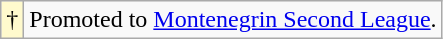<table class="wikitable">
<tr>
<td style="background-color:#FFFACD">†</td>
<td>Promoted to <a href='#'>Montenegrin Second League</a>.</td>
</tr>
</table>
